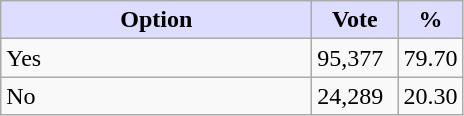<table class="wikitable">
<tr>
<th style="background:#ddf; width:200px;">Option </th>
<th style="background:#ddf; width:50px;">Vote</th>
<th style="background:#ddf; width:30px;">%</th>
</tr>
<tr>
<td>Yes</td>
<td>95,377</td>
<td>79.70</td>
</tr>
<tr>
<td>No</td>
<td>24,289</td>
<td>20.30</td>
</tr>
</table>
